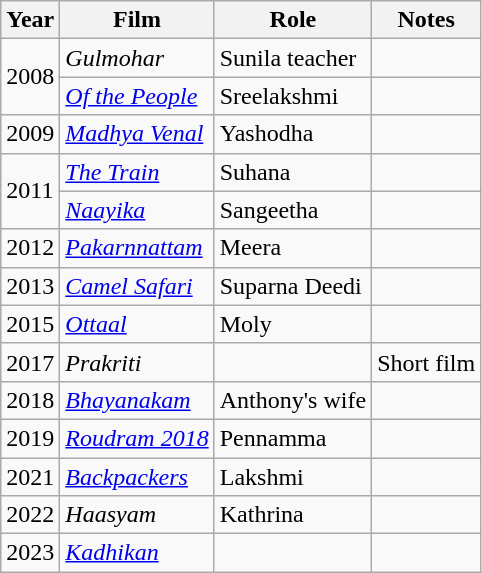<table class="wikitable sortable">
<tr>
<th>Year</th>
<th>Film</th>
<th>Role</th>
<th>Notes</th>
</tr>
<tr>
<td rowspan="2">2008</td>
<td><em>Gulmohar</em></td>
<td>Sunila teacher</td>
<td></td>
</tr>
<tr>
<td><em><a href='#'>Of the People</a></em></td>
<td>Sreelakshmi</td>
<td></td>
</tr>
<tr>
<td>2009</td>
<td><em><a href='#'>Madhya Venal</a></em></td>
<td>Yashodha</td>
<td></td>
</tr>
<tr>
<td rowspan="2">2011</td>
<td><em><a href='#'>The Train</a></em></td>
<td>Suhana</td>
<td></td>
</tr>
<tr>
<td><em><a href='#'>Naayika</a></em></td>
<td>Sangeetha</td>
<td></td>
</tr>
<tr>
<td>2012</td>
<td><em><a href='#'>Pakarnnattam</a></em></td>
<td>Meera</td>
<td></td>
</tr>
<tr>
<td>2013</td>
<td><em><a href='#'>Camel Safari</a></em></td>
<td>Suparna Deedi</td>
<td></td>
</tr>
<tr>
<td>2015</td>
<td><em><a href='#'>Ottaal</a></em></td>
<td>Moly</td>
<td></td>
</tr>
<tr>
<td>2017</td>
<td><em>Prakriti</em></td>
<td></td>
<td>Short film</td>
</tr>
<tr>
<td>2018</td>
<td><em><a href='#'>Bhayanakam</a></em></td>
<td>Anthony's wife</td>
<td></td>
</tr>
<tr>
<td>2019</td>
<td><em><a href='#'>Roudram 2018</a></em></td>
<td>Pennamma</td>
<td></td>
</tr>
<tr>
<td>2021</td>
<td><em><a href='#'>Backpackers</a></em></td>
<td>Lakshmi</td>
<td></td>
</tr>
<tr>
<td>2022</td>
<td><em>Haasyam</em></td>
<td>Kathrina</td>
<td></td>
</tr>
<tr>
<td>2023</td>
<td><em><a href='#'>Kadhikan</a></em></td>
<td></td>
<td></td>
</tr>
</table>
